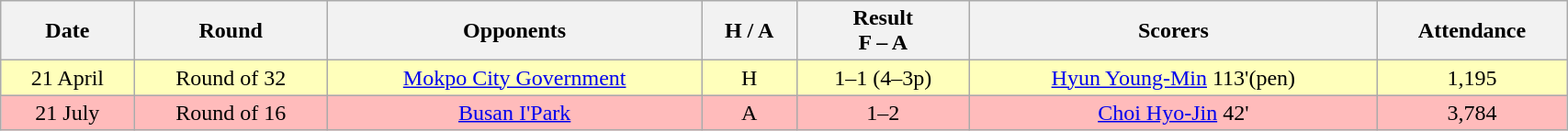<table class="wikitable" style="text-align:center; width:90%;">
<tr>
<th>Date</th>
<th>Round</th>
<th>Opponents</th>
<th>H / A</th>
<th>Result<br>F – A</th>
<th>Scorers</th>
<th>Attendance</th>
</tr>
<tr bgcolor="#ffffbb">
<td>21 April</td>
<td>Round of 32</td>
<td><a href='#'>Mokpo City Government</a></td>
<td>H</td>
<td>1–1 (4–3p)</td>
<td><a href='#'>Hyun Young-Min</a> 113'(pen)</td>
<td>1,195</td>
</tr>
<tr bgcolor="#ffbbbb">
<td>21 July</td>
<td>Round of 16</td>
<td><a href='#'>Busan I'Park</a></td>
<td>A</td>
<td>1–2</td>
<td><a href='#'>Choi Hyo-Jin</a> 42'</td>
<td>3,784</td>
</tr>
</table>
